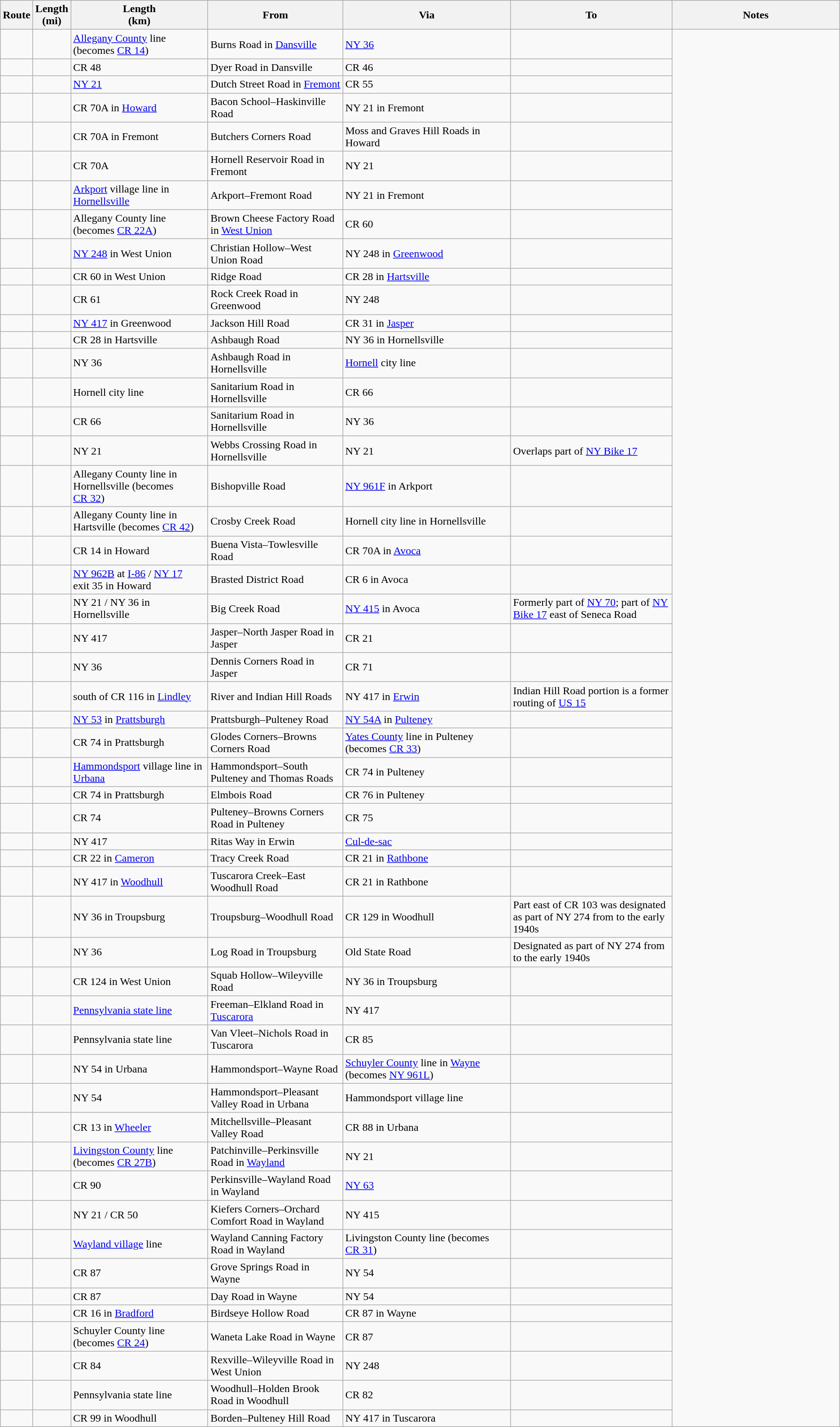<table class="wikitable sortable">
<tr>
<th>Route</th>
<th>Length<br>(mi)</th>
<th>Length<br>(km)</th>
<th class="unsortable">From</th>
<th class="unsortable" width="20%">Via</th>
<th class="unsortable">To</th>
<th class="unsortable" width="20%">Notes</th>
</tr>
<tr>
<td id="52"></td>
<td></td>
<td><a href='#'>Allegany County</a> line (becomes <a href='#'>CR 14</a>)</td>
<td>Burns Road in <a href='#'>Dansville</a></td>
<td><a href='#'>NY&nbsp;36</a></td>
<td></td>
</tr>
<tr>
<td id="53"></td>
<td></td>
<td>CR 48</td>
<td>Dyer Road in Dansville</td>
<td>CR 46</td>
<td></td>
</tr>
<tr>
<td id="54"></td>
<td></td>
<td><a href='#'>NY&nbsp;21</a></td>
<td>Dutch Street Road in <a href='#'>Fremont</a></td>
<td>CR 55</td>
<td></td>
</tr>
<tr>
<td id="55"></td>
<td></td>
<td>CR 70A in <a href='#'>Howard</a></td>
<td>Bacon School–Haskinville Road</td>
<td>NY 21 in Fremont</td>
<td></td>
</tr>
<tr>
<td id="56"></td>
<td></td>
<td>CR 70A in Fremont</td>
<td>Butchers Corners Road</td>
<td>Moss and Graves Hill Roads in Howard</td>
<td></td>
</tr>
<tr>
<td id="57"></td>
<td></td>
<td>CR 70A</td>
<td>Hornell Reservoir Road in Fremont</td>
<td>NY 21</td>
<td></td>
</tr>
<tr>
<td id="58"></td>
<td></td>
<td><a href='#'>Arkport</a> village line in <a href='#'>Hornellsville</a></td>
<td>Arkport–Fremont Road</td>
<td>NY 21 in Fremont</td>
<td></td>
</tr>
<tr>
<td id="59"></td>
<td></td>
<td>Allegany County line (becomes <a href='#'>CR 22A</a>)</td>
<td>Brown Cheese Factory Road in <a href='#'>West Union</a></td>
<td>CR 60</td>
<td></td>
</tr>
<tr>
<td id="60"></td>
<td></td>
<td><a href='#'>NY&nbsp;248</a> in West Union</td>
<td>Christian Hollow–West Union Road</td>
<td>NY 248 in <a href='#'>Greenwood</a></td>
<td></td>
</tr>
<tr>
<td id="61"></td>
<td></td>
<td>CR 60 in West Union</td>
<td>Ridge Road</td>
<td>CR 28 in <a href='#'>Hartsville</a></td>
<td></td>
</tr>
<tr>
<td id="62"></td>
<td></td>
<td>CR 61</td>
<td>Rock Creek Road in Greenwood</td>
<td>NY 248</td>
<td></td>
</tr>
<tr>
<td id="63"></td>
<td></td>
<td><a href='#'>NY&nbsp;417</a> in Greenwood</td>
<td>Jackson Hill Road</td>
<td>CR 31 in <a href='#'>Jasper</a></td>
<td></td>
</tr>
<tr>
<td id="64-1"></td>
<td></td>
<td>CR 28 in Hartsville</td>
<td>Ashbaugh Road</td>
<td>NY 36 in Hornellsville</td>
<td></td>
</tr>
<tr>
<td id="64-2"></td>
<td></td>
<td>NY 36</td>
<td>Ashbaugh Road in Hornellsville</td>
<td><a href='#'>Hornell</a> city line</td>
<td></td>
</tr>
<tr>
<td id="65-1"></td>
<td></td>
<td>Hornell city line</td>
<td>Sanitarium Road in Hornellsville</td>
<td>CR 66</td>
<td></td>
</tr>
<tr>
<td id="65-2"></td>
<td></td>
<td>CR 66</td>
<td>Sanitarium Road in Hornellsville</td>
<td>NY 36</td>
<td></td>
</tr>
<tr>
<td id="66"></td>
<td></td>
<td>NY 21</td>
<td>Webbs Crossing Road in Hornellsville</td>
<td>NY 21</td>
<td>Overlaps part of <a href='#'>NY Bike 17</a></td>
</tr>
<tr>
<td id="67"></td>
<td></td>
<td>Allegany County line in Hornellsville (becomes <a href='#'>CR 32</a>)</td>
<td>Bishopville Road</td>
<td><a href='#'>NY&nbsp;961F</a> in Arkport</td>
<td></td>
</tr>
<tr>
<td id="68"></td>
<td></td>
<td>Allegany County line in Hartsville (becomes <a href='#'>CR 42</a>)</td>
<td>Crosby Creek Road</td>
<td>Hornell city line in Hornellsville</td>
<td></td>
</tr>
<tr>
<td id="69"></td>
<td></td>
<td>CR 14 in Howard</td>
<td>Buena Vista–Towlesville Road</td>
<td>CR 70A in <a href='#'>Avoca</a></td>
<td></td>
</tr>
<tr>
<td id="70"></td>
<td></td>
<td><a href='#'>NY&nbsp;962B</a> at <a href='#'>I-86</a> / <a href='#'>NY&nbsp;17</a> exit 35 in Howard</td>
<td>Brasted District Road</td>
<td>CR 6 in Avoca</td>
<td></td>
</tr>
<tr>
<td id="70A"></td>
<td></td>
<td>NY 21 / NY 36 in Hornellsville</td>
<td>Big Creek Road</td>
<td><a href='#'>NY&nbsp;415</a> in Avoca</td>
<td>Formerly part of <a href='#'>NY&nbsp;70</a>; part of <a href='#'>NY Bike 17</a> east of Seneca Road</td>
</tr>
<tr>
<td id="71"></td>
<td></td>
<td>NY 417</td>
<td>Jasper–North Jasper Road in Jasper</td>
<td>CR 21</td>
<td></td>
</tr>
<tr>
<td id="72"></td>
<td></td>
<td>NY 36</td>
<td>Dennis Corners Road in Jasper</td>
<td>CR 71</td>
<td></td>
</tr>
<tr>
<td id="73"></td>
<td></td>
<td> south of CR 116 in <a href='#'>Lindley</a></td>
<td>River and Indian Hill Roads</td>
<td>NY 417 in <a href='#'>Erwin</a></td>
<td>Indian Hill Road portion is a former routing of <a href='#'>US 15</a></td>
</tr>
<tr>
<td id="74"></td>
<td></td>
<td><a href='#'>NY&nbsp;53</a> in <a href='#'>Prattsburgh</a></td>
<td>Prattsburgh–Pulteney Road</td>
<td><a href='#'>NY&nbsp;54A</a> in <a href='#'>Pulteney</a></td>
<td></td>
</tr>
<tr>
<td id="75"></td>
<td></td>
<td>CR 74 in Prattsburgh</td>
<td>Glodes Corners–Browns Corners Road</td>
<td><a href='#'>Yates County</a> line in Pulteney (becomes <a href='#'>CR 33</a>)</td>
<td></td>
</tr>
<tr>
<td id="76"></td>
<td></td>
<td><a href='#'>Hammondsport</a> village line in <a href='#'>Urbana</a></td>
<td>Hammondsport–South Pulteney and Thomas Roads</td>
<td>CR 74 in Pulteney</td>
<td></td>
</tr>
<tr>
<td id="77"></td>
<td></td>
<td>CR 74 in Prattsburgh</td>
<td>Elmbois Road</td>
<td>CR 76 in Pulteney</td>
<td></td>
</tr>
<tr>
<td id="78"></td>
<td></td>
<td>CR 74</td>
<td>Pulteney–Browns Corners Road in Pulteney</td>
<td>CR 75</td>
<td></td>
</tr>
<tr>
<td id="79"></td>
<td></td>
<td>NY 417</td>
<td>Ritas Way in Erwin</td>
<td><a href='#'>Cul-de-sac</a></td>
<td></td>
</tr>
<tr>
<td id="80"></td>
<td></td>
<td>CR 22 in <a href='#'>Cameron</a></td>
<td>Tracy Creek Road</td>
<td>CR 21 in <a href='#'>Rathbone</a></td>
<td></td>
</tr>
<tr>
<td id="81"></td>
<td></td>
<td>NY 417 in <a href='#'>Woodhull</a></td>
<td>Tuscarora Creek–East Woodhull Road</td>
<td>CR 21 in Rathbone</td>
<td></td>
</tr>
<tr>
<td id="82"></td>
<td></td>
<td>NY 36 in Troupsburg</td>
<td>Troupsburg–Woodhull Road</td>
<td>CR 129 in Woodhull</td>
<td>Part east of CR 103 was designated as part of NY 274 from  to the early 1940s</td>
</tr>
<tr>
<td id="83"></td>
<td></td>
<td>NY 36</td>
<td>Log Road in Troupsburg</td>
<td>Old State Road</td>
<td>Designated as part of NY 274 from  to the early 1940s</td>
</tr>
<tr>
<td id="84"></td>
<td></td>
<td>CR 124 in West Union</td>
<td>Squab Hollow–Wileyville Road</td>
<td>NY 36 in Troupsburg</td>
<td></td>
</tr>
<tr>
<td id="85"></td>
<td></td>
<td><a href='#'>Pennsylvania state line</a></td>
<td>Freeman–Elkland Road in <a href='#'>Tuscarora</a></td>
<td>NY 417</td>
<td></td>
</tr>
<tr>
<td id="86"></td>
<td></td>
<td>Pennsylvania state line</td>
<td>Van Vleet–Nichols Road in Tuscarora</td>
<td>CR 85</td>
<td></td>
</tr>
<tr>
<td id="87"></td>
<td></td>
<td>NY 54 in Urbana</td>
<td>Hammondsport–Wayne Road</td>
<td><a href='#'>Schuyler County</a> line in <a href='#'>Wayne</a> (becomes <a href='#'>NY&nbsp;961L</a>)</td>
<td></td>
</tr>
<tr>
<td id="88"></td>
<td></td>
<td>NY 54</td>
<td>Hammondsport–Pleasant Valley Road in Urbana</td>
<td>Hammondsport village line</td>
<td></td>
</tr>
<tr>
<td id="89"></td>
<td></td>
<td>CR 13 in <a href='#'>Wheeler</a></td>
<td>Mitchellsville–Pleasant Valley Road</td>
<td>CR 88 in Urbana</td>
<td></td>
</tr>
<tr>
<td id="90"></td>
<td></td>
<td><a href='#'>Livingston County</a> line (becomes <a href='#'>CR 27B</a>)</td>
<td>Patchinville–Perkinsville Road in <a href='#'>Wayland</a></td>
<td>NY 21</td>
<td></td>
</tr>
<tr>
<td id="91"></td>
<td></td>
<td>CR 90</td>
<td>Perkinsville–Wayland Road in Wayland</td>
<td><a href='#'>NY&nbsp;63</a></td>
<td></td>
</tr>
<tr>
<td id="92"></td>
<td></td>
<td>NY 21 / CR 50</td>
<td>Kiefers Corners–Orchard Comfort Road in Wayland</td>
<td>NY 415</td>
<td></td>
</tr>
<tr>
<td id="93"></td>
<td></td>
<td><a href='#'>Wayland village</a> line</td>
<td>Wayland Canning Factory Road in Wayland</td>
<td>Livingston County line (becomes <a href='#'>CR 31</a>)</td>
<td></td>
</tr>
<tr>
<td id="94"></td>
<td></td>
<td>CR 87</td>
<td>Grove Springs Road in Wayne</td>
<td>NY 54</td>
<td></td>
</tr>
<tr>
<td id="95"></td>
<td></td>
<td>CR 87</td>
<td>Day Road in Wayne</td>
<td>NY 54</td>
<td></td>
</tr>
<tr>
<td id="96"></td>
<td></td>
<td>CR 16 in <a href='#'>Bradford</a></td>
<td>Birdseye Hollow Road</td>
<td>CR 87 in Wayne</td>
<td></td>
</tr>
<tr>
<td id="97"></td>
<td></td>
<td>Schuyler County line (becomes <a href='#'>CR 24</a>)</td>
<td>Waneta Lake Road in Wayne</td>
<td>CR 87</td>
<td></td>
</tr>
<tr>
<td id="98"></td>
<td></td>
<td>CR 84</td>
<td>Rexville–Wileyville Road in West Union</td>
<td>NY 248</td>
<td></td>
</tr>
<tr>
<td id="99"></td>
<td></td>
<td>Pennsylvania state line</td>
<td>Woodhull–Holden Brook Road in Woodhull</td>
<td>CR 82</td>
<td></td>
</tr>
<tr>
<td id="100"></td>
<td></td>
<td>CR 99 in Woodhull</td>
<td>Borden–Pulteney Hill Road</td>
<td>NY 417 in Tuscarora</td>
<td></td>
</tr>
</table>
